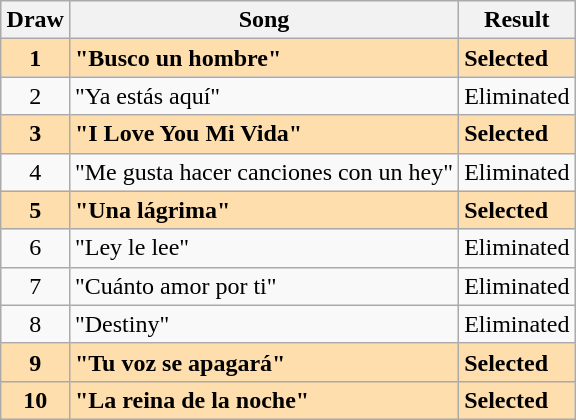<table class="sortable wikitable" style="margin: 1em auto 1em auto; text-align:center;">
<tr>
<th>Draw</th>
<th>Song</th>
<th>Result</th>
</tr>
<tr style="font-weight:bold; background:navajowhite;">
<td>1</td>
<td align="left">"Busco un hombre"</td>
<td align="left">Selected</td>
</tr>
<tr>
<td>2</td>
<td align="left">"Ya estás aquí"</td>
<td align="left">Eliminated</td>
</tr>
<tr style="font-weight:bold; background:navajowhite;">
<td>3</td>
<td align="left">"I Love You Mi Vida"</td>
<td align="left">Selected</td>
</tr>
<tr>
<td>4</td>
<td align="left">"Me gusta hacer canciones con un hey"</td>
<td align="left">Eliminated</td>
</tr>
<tr style="font-weight:bold; background:navajowhite;">
<td>5</td>
<td align="left">"Una lágrima"</td>
<td align="left">Selected</td>
</tr>
<tr>
<td>6</td>
<td align="left">"Ley le lee"</td>
<td align="left">Eliminated</td>
</tr>
<tr>
<td>7</td>
<td align="left">"Cuánto amor por ti"</td>
<td align="left">Eliminated</td>
</tr>
<tr>
<td>8</td>
<td align="left">"Destiny"</td>
<td align="left">Eliminated</td>
</tr>
<tr style="font-weight:bold;background:navajowhite;">
<td>9</td>
<td align="left">"Tu voz se apagará"</td>
<td align="left">Selected</td>
</tr>
<tr style="font-weight:bold; background:navajowhite;">
<td>10</td>
<td align="left">"La reina de la noche"</td>
<td align="left">Selected</td>
</tr>
</table>
